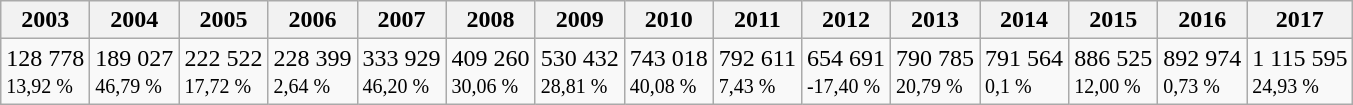<table class="wikitable">
<tr>
<th>2003</th>
<th>2004</th>
<th>2005</th>
<th>2006</th>
<th>2007</th>
<th>2008</th>
<th>2009</th>
<th>2010</th>
<th>2011</th>
<th>2012</th>
<th>2013</th>
<th>2014</th>
<th>2015</th>
<th>2016</th>
<th>2017</th>
</tr>
<tr>
<td>128 778<br><small>13,92 %</small></td>
<td>189 027<br><small>46,79 %</small></td>
<td>222 522<br><small>17,72 %</small></td>
<td>228 399<br><small>2,64 %</small></td>
<td>333 929<br><small>46,20 %</small></td>
<td>409 260<br><small>30,06 %</small></td>
<td>530 432<br><small>28,81 %</small></td>
<td>743 018<br><small>40,08 %</small></td>
<td>792 611<br><small>7,43 %</small></td>
<td>654 691<br><small>-17,40 %</small></td>
<td>790 785<br><small>20,79 %</small></td>
<td>791 564<br><small>0,1 %</small></td>
<td>886 525<br><small>12,00 %</small></td>
<td>892 974<br><small>0,73 %</small></td>
<td>1 115 595<br><small>24,93 %</small></td>
</tr>
</table>
